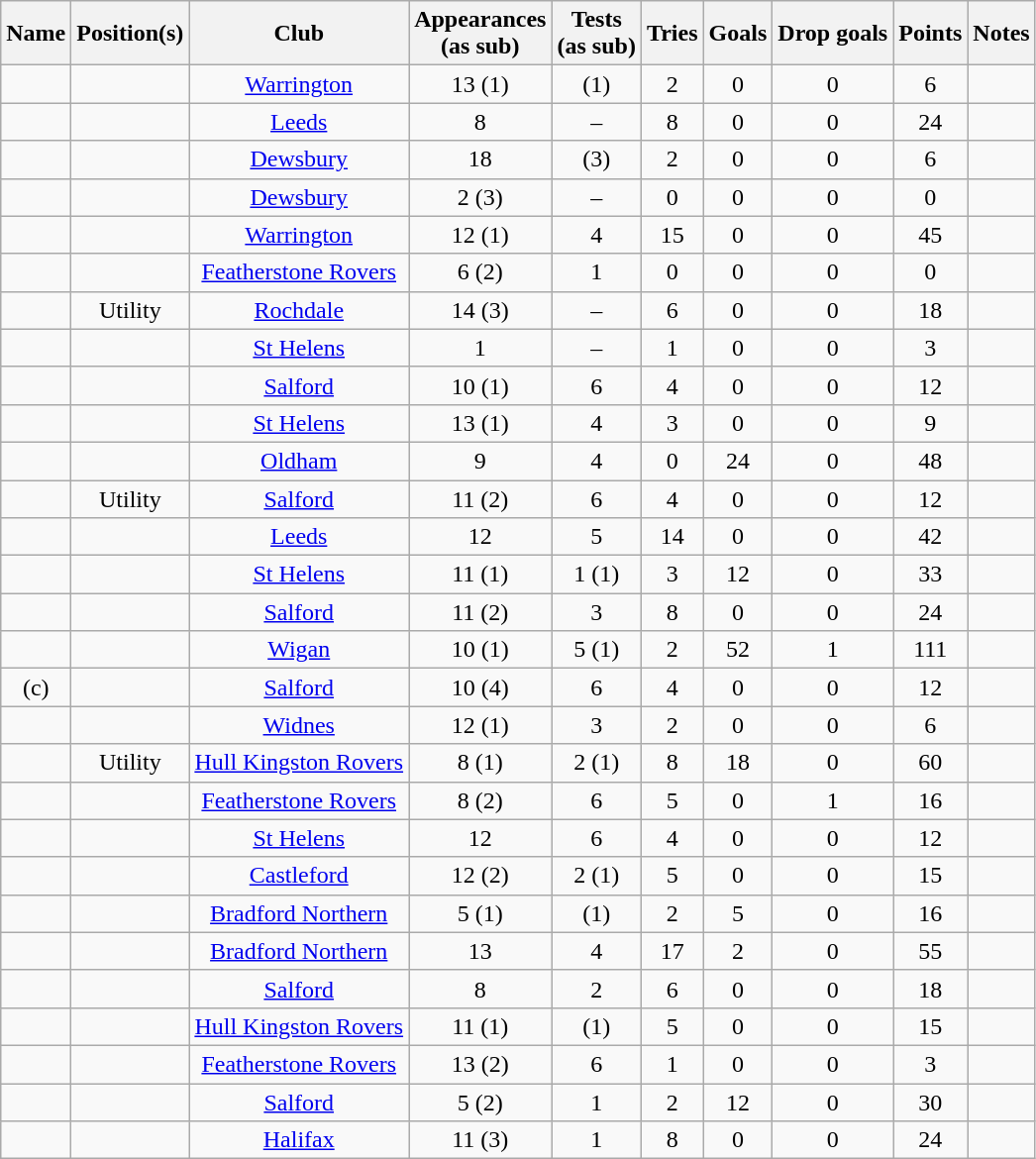<table class="wikitable sortable" style="text-align: center;">
<tr>
<th scope="col">Name</th>
<th scope="col">Position(s)</th>
<th scope="col">Club</th>
<th scope="col">Appearances<br>(as sub)</th>
<th scope="col">Tests<br>(as sub)</th>
<th scope="col">Tries</th>
<th scope="col">Goals</th>
<th scope="col">Drop goals</th>
<th scope="col">Points</th>
<th scope="col">Notes</th>
</tr>
<tr>
<td></td>
<td></td>
<td> <a href='#'>Warrington</a></td>
<td>13 (1)</td>
<td>(1)</td>
<td>2</td>
<td>0</td>
<td>0</td>
<td>6</td>
<td></td>
</tr>
<tr>
<td></td>
<td></td>
<td> <a href='#'>Leeds</a></td>
<td>8</td>
<td>–</td>
<td>8</td>
<td>0</td>
<td>0</td>
<td>24</td>
<td></td>
</tr>
<tr>
<td></td>
<td></td>
<td> <a href='#'>Dewsbury</a></td>
<td>18</td>
<td>(3)</td>
<td>2</td>
<td>0</td>
<td>0</td>
<td>6</td>
<td></td>
</tr>
<tr>
<td></td>
<td></td>
<td> <a href='#'>Dewsbury</a></td>
<td>2 (3)</td>
<td>–</td>
<td>0</td>
<td>0</td>
<td>0</td>
<td>0</td>
<td></td>
</tr>
<tr>
<td></td>
<td></td>
<td> <a href='#'>Warrington</a></td>
<td>12 (1)</td>
<td>4</td>
<td>15</td>
<td>0</td>
<td>0</td>
<td>45</td>
<td></td>
</tr>
<tr>
<td></td>
<td></td>
<td> <a href='#'>Featherstone Rovers</a></td>
<td>6 (2)</td>
<td>1</td>
<td>0</td>
<td>0</td>
<td>0</td>
<td>0</td>
<td></td>
</tr>
<tr>
<td></td>
<td>Utility</td>
<td> <a href='#'>Rochdale</a></td>
<td>14 (3)</td>
<td>–</td>
<td>6</td>
<td>0</td>
<td>0</td>
<td>18</td>
<td></td>
</tr>
<tr>
<td></td>
<td></td>
<td> <a href='#'>St Helens</a></td>
<td>1</td>
<td>–</td>
<td>1</td>
<td>0</td>
<td>0</td>
<td>3</td>
<td></td>
</tr>
<tr>
<td></td>
<td></td>
<td> <a href='#'>Salford</a></td>
<td>10 (1)</td>
<td>6</td>
<td>4</td>
<td>0</td>
<td>0</td>
<td>12</td>
<td></td>
</tr>
<tr>
<td></td>
<td></td>
<td> <a href='#'>St Helens</a></td>
<td>13 (1)</td>
<td>4</td>
<td>3</td>
<td>0</td>
<td>0</td>
<td>9</td>
<td></td>
</tr>
<tr>
<td></td>
<td></td>
<td> <a href='#'>Oldham</a></td>
<td>9</td>
<td>4</td>
<td>0</td>
<td>24</td>
<td>0</td>
<td>48</td>
<td></td>
</tr>
<tr>
<td></td>
<td>Utility</td>
<td> <a href='#'>Salford</a></td>
<td>11 (2)</td>
<td>6</td>
<td>4</td>
<td>0</td>
<td>0</td>
<td>12</td>
<td></td>
</tr>
<tr>
<td></td>
<td></td>
<td> <a href='#'>Leeds</a></td>
<td>12</td>
<td>5</td>
<td>14</td>
<td>0</td>
<td>0</td>
<td>42</td>
<td></td>
</tr>
<tr>
<td></td>
<td></td>
<td> <a href='#'>St Helens</a></td>
<td>11 (1)</td>
<td>1 (1)</td>
<td>3</td>
<td>12</td>
<td>0</td>
<td>33</td>
<td></td>
</tr>
<tr>
<td></td>
<td></td>
<td> <a href='#'>Salford</a></td>
<td>11 (2)</td>
<td>3</td>
<td>8</td>
<td>0</td>
<td>0</td>
<td>24</td>
<td></td>
</tr>
<tr>
<td></td>
<td></td>
<td> <a href='#'>Wigan</a></td>
<td>10 (1)</td>
<td>5 (1)</td>
<td>2</td>
<td>52</td>
<td>1</td>
<td>111</td>
<td></td>
</tr>
<tr>
<td> (c)</td>
<td></td>
<td> <a href='#'>Salford</a></td>
<td>10 (4)</td>
<td>6</td>
<td>4</td>
<td>0</td>
<td>0</td>
<td>12</td>
<td></td>
</tr>
<tr>
<td></td>
<td></td>
<td> <a href='#'>Widnes</a></td>
<td>12 (1)</td>
<td>3</td>
<td>2</td>
<td>0</td>
<td>0</td>
<td>6</td>
<td></td>
</tr>
<tr>
<td></td>
<td>Utility</td>
<td> <a href='#'>Hull Kingston Rovers</a></td>
<td>8 (1)</td>
<td>2 (1)</td>
<td>8</td>
<td>18</td>
<td>0</td>
<td>60</td>
<td></td>
</tr>
<tr>
<td></td>
<td></td>
<td> <a href='#'>Featherstone Rovers</a></td>
<td>8 (2)</td>
<td>6</td>
<td>5</td>
<td>0</td>
<td>1</td>
<td>16</td>
<td></td>
</tr>
<tr>
<td></td>
<td></td>
<td> <a href='#'>St Helens</a></td>
<td>12</td>
<td>6</td>
<td>4</td>
<td>0</td>
<td>0</td>
<td>12</td>
<td></td>
</tr>
<tr>
<td></td>
<td></td>
<td> <a href='#'>Castleford</a></td>
<td>12 (2)</td>
<td>2 (1)</td>
<td>5</td>
<td>0</td>
<td>0</td>
<td>15</td>
<td></td>
</tr>
<tr>
<td></td>
<td></td>
<td> <a href='#'>Bradford Northern</a></td>
<td>5 (1)</td>
<td>(1)</td>
<td>2</td>
<td>5</td>
<td>0</td>
<td>16</td>
<td></td>
</tr>
<tr>
<td></td>
<td></td>
<td> <a href='#'>Bradford Northern</a></td>
<td>13</td>
<td>4</td>
<td>17</td>
<td>2</td>
<td>0</td>
<td>55</td>
<td></td>
</tr>
<tr>
<td></td>
<td></td>
<td> <a href='#'>Salford</a></td>
<td>8</td>
<td>2</td>
<td>6</td>
<td>0</td>
<td>0</td>
<td>18</td>
<td></td>
</tr>
<tr>
<td></td>
<td></td>
<td> <a href='#'>Hull Kingston Rovers</a></td>
<td>11 (1)</td>
<td>(1)</td>
<td>5</td>
<td>0</td>
<td>0</td>
<td>15</td>
<td></td>
</tr>
<tr>
<td></td>
<td></td>
<td> <a href='#'>Featherstone Rovers</a></td>
<td>13 (2)</td>
<td>6</td>
<td>1</td>
<td>0</td>
<td>0</td>
<td>3</td>
<td></td>
</tr>
<tr>
<td></td>
<td></td>
<td> <a href='#'>Salford</a></td>
<td>5 (2)</td>
<td>1</td>
<td>2</td>
<td>12</td>
<td>0</td>
<td>30</td>
<td></td>
</tr>
<tr>
<td></td>
<td></td>
<td> <a href='#'>Halifax</a></td>
<td>11 (3)</td>
<td>1</td>
<td>8</td>
<td>0</td>
<td>0</td>
<td>24</td>
<td></td>
</tr>
</table>
